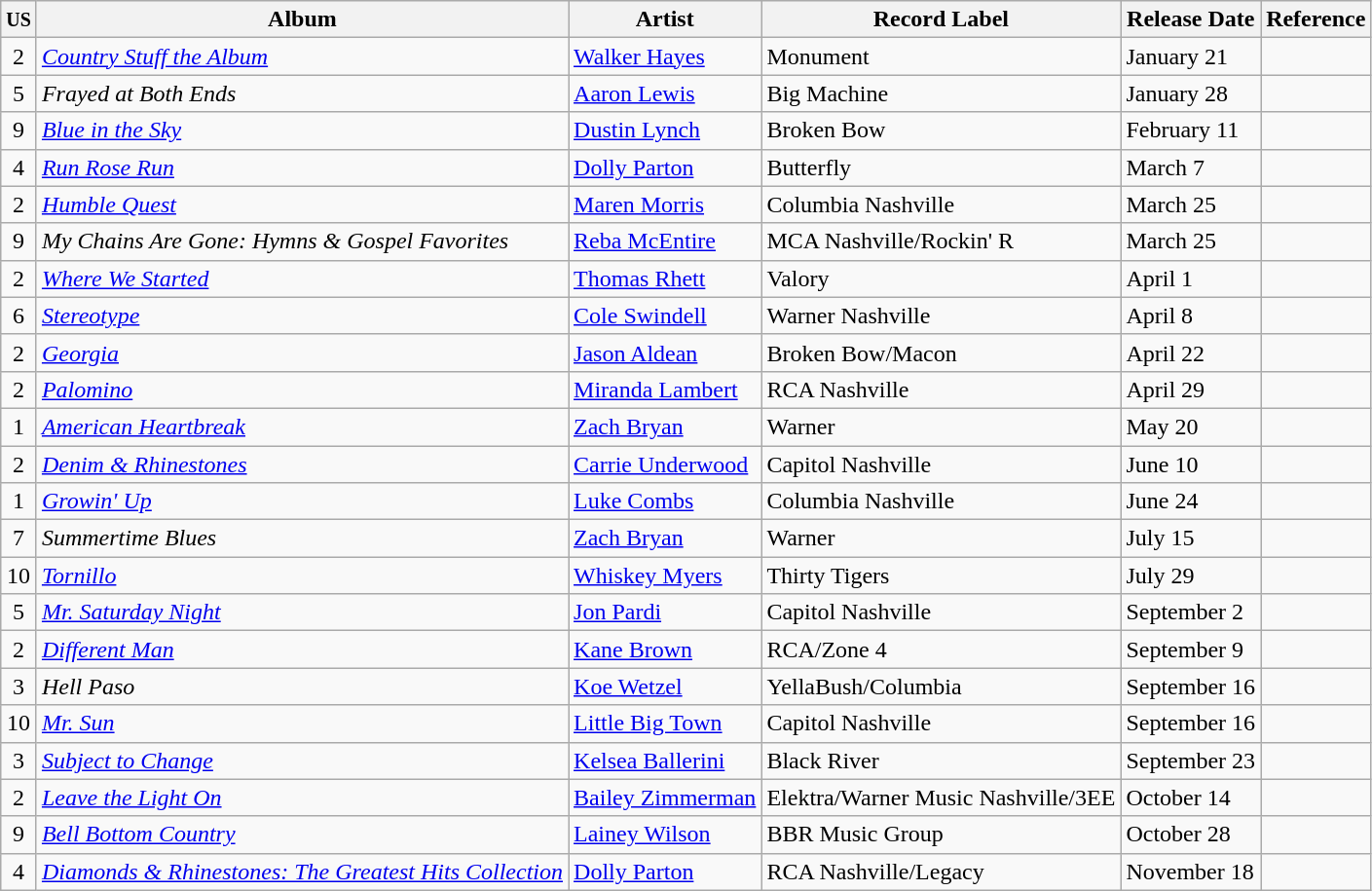<table class="wikitable sortable">
<tr>
<th width=><small>US</small></th>
<th>Album</th>
<th>Artist</th>
<th>Record Label</th>
<th>Release Date</th>
<th>Reference</th>
</tr>
<tr>
<td style="text-align:center;">2</td>
<td><em><a href='#'>Country Stuff the Album</a></em></td>
<td><a href='#'>Walker Hayes</a></td>
<td>Monument</td>
<td>January 21</td>
<td></td>
</tr>
<tr>
<td style="text-align:center;">5</td>
<td><em>Frayed at Both Ends</em></td>
<td><a href='#'>Aaron Lewis</a></td>
<td>Big Machine</td>
<td>January 28</td>
<td></td>
</tr>
<tr>
<td style="text-align:center;">9</td>
<td><em><a href='#'>Blue in the Sky</a></em></td>
<td><a href='#'>Dustin Lynch</a></td>
<td>Broken Bow</td>
<td>February 11</td>
<td></td>
</tr>
<tr>
<td style="text-align:center;">4</td>
<td><em><a href='#'>Run Rose Run</a></em></td>
<td><a href='#'>Dolly Parton</a></td>
<td>Butterfly</td>
<td>March 7</td>
<td></td>
</tr>
<tr>
<td style="text-align:center;">2</td>
<td><em><a href='#'>Humble Quest</a></em></td>
<td><a href='#'>Maren Morris</a></td>
<td>Columbia Nashville</td>
<td>March 25</td>
<td></td>
</tr>
<tr>
<td style="text-align:center;">9</td>
<td><em>My Chains Are Gone: Hymns & Gospel Favorites</em></td>
<td><a href='#'>Reba McEntire</a></td>
<td>MCA Nashville/Rockin' R</td>
<td>March 25</td>
<td></td>
</tr>
<tr>
<td style="text-align:center;">2</td>
<td><em><a href='#'>Where We Started</a></em></td>
<td><a href='#'>Thomas Rhett</a></td>
<td>Valory</td>
<td>April 1</td>
<td></td>
</tr>
<tr>
<td style="text-align:center;">6</td>
<td><em><a href='#'>Stereotype</a></em></td>
<td><a href='#'>Cole Swindell</a></td>
<td>Warner Nashville</td>
<td>April 8</td>
<td></td>
</tr>
<tr>
<td style="text-align:center;">2</td>
<td><em><a href='#'>Georgia</a></em></td>
<td><a href='#'>Jason Aldean</a></td>
<td>Broken Bow/Macon</td>
<td>April 22</td>
<td></td>
</tr>
<tr>
<td style="text-align:center;">2</td>
<td><em><a href='#'>Palomino</a></em></td>
<td><a href='#'>Miranda Lambert</a></td>
<td>RCA Nashville</td>
<td>April 29</td>
<td></td>
</tr>
<tr>
<td style="text-align:center;">1</td>
<td><em><a href='#'>American Heartbreak</a></em></td>
<td><a href='#'>Zach Bryan</a></td>
<td>Warner</td>
<td>May 20</td>
<td></td>
</tr>
<tr>
<td style="text-align:center;">2</td>
<td><em><a href='#'>Denim & Rhinestones</a></em></td>
<td><a href='#'>Carrie Underwood</a></td>
<td>Capitol Nashville</td>
<td>June 10</td>
<td></td>
</tr>
<tr>
<td style="text-align:center;">1</td>
<td><em><a href='#'>Growin' Up</a></em></td>
<td><a href='#'>Luke Combs</a></td>
<td>Columbia Nashville</td>
<td>June 24</td>
<td></td>
</tr>
<tr>
<td style="text-align:center;">7</td>
<td><em>Summertime Blues</em></td>
<td><a href='#'>Zach Bryan</a></td>
<td>Warner</td>
<td>July 15</td>
<td></td>
</tr>
<tr>
<td style="text-align:center;">10</td>
<td><em><a href='#'>Tornillo</a></em></td>
<td><a href='#'>Whiskey Myers</a></td>
<td>Thirty Tigers</td>
<td>July 29</td>
<td></td>
</tr>
<tr>
<td style="text-align:center;">5</td>
<td><em><a href='#'>Mr. Saturday Night</a></em></td>
<td><a href='#'>Jon Pardi</a></td>
<td>Capitol Nashville</td>
<td>September 2</td>
<td></td>
</tr>
<tr>
<td style="text-align:center;">2</td>
<td><em><a href='#'>Different Man</a></em></td>
<td><a href='#'>Kane Brown</a></td>
<td>RCA/Zone 4</td>
<td>September 9</td>
<td></td>
</tr>
<tr>
<td style="text-align:center;">3</td>
<td><em>Hell Paso</em></td>
<td><a href='#'>Koe Wetzel</a></td>
<td>YellaBush/Columbia</td>
<td>September 16</td>
<td></td>
</tr>
<tr>
<td style="text-align:center;">10</td>
<td><em><a href='#'>Mr. Sun</a></em></td>
<td><a href='#'>Little Big Town</a></td>
<td>Capitol Nashville</td>
<td>September 16</td>
<td></td>
</tr>
<tr>
<td style="text-align:center;">3</td>
<td><em><a href='#'>Subject to Change</a></em></td>
<td><a href='#'>Kelsea Ballerini</a></td>
<td>Black River</td>
<td>September 23</td>
<td></td>
</tr>
<tr>
<td style="text-align:center;">2</td>
<td><em><a href='#'>Leave the Light On</a></em></td>
<td><a href='#'>Bailey Zimmerman</a></td>
<td>Elektra/Warner Music Nashville/3EE</td>
<td>October 14</td>
<td></td>
</tr>
<tr>
<td style="text-align:center;">9</td>
<td><em><a href='#'>Bell Bottom Country</a></em></td>
<td><a href='#'>Lainey Wilson</a></td>
<td>BBR Music Group</td>
<td>October 28</td>
<td></td>
</tr>
<tr>
<td style="text-align:center;">4</td>
<td><em><a href='#'>Diamonds & Rhinestones: The Greatest Hits Collection</a></em></td>
<td><a href='#'>Dolly Parton</a></td>
<td>RCA Nashville/Legacy</td>
<td>November 18</td>
<td></td>
</tr>
</table>
